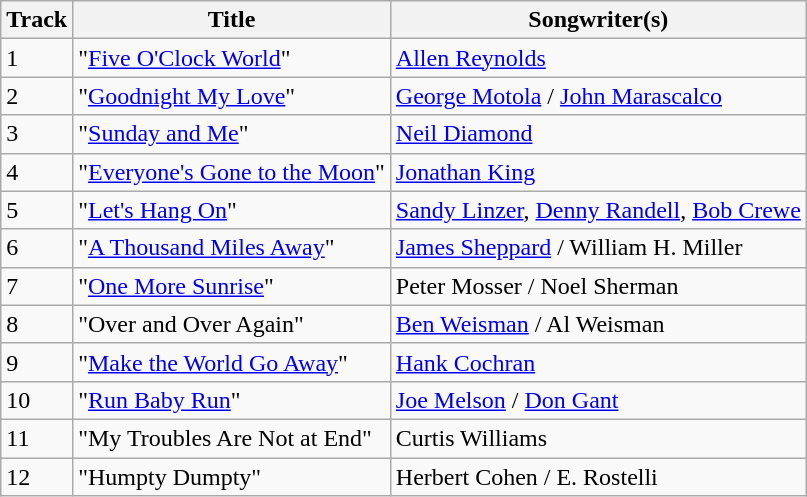<table class="wikitable">
<tr>
<th>Track</th>
<th>Title</th>
<th>Songwriter(s)</th>
</tr>
<tr>
<td>1</td>
<td>"<a href='#'>Five O'Clock World</a>"</td>
<td><a href='#'>Allen Reynolds</a></td>
</tr>
<tr>
<td>2</td>
<td>"<a href='#'>Goodnight My Love</a>"</td>
<td><a href='#'>George Motola</a> / <a href='#'>John Marascalco</a></td>
</tr>
<tr>
<td>3</td>
<td>"<a href='#'>Sunday and Me</a>"</td>
<td><a href='#'>Neil Diamond</a></td>
</tr>
<tr>
<td>4</td>
<td>"<a href='#'>Everyone's Gone to the Moon</a>"</td>
<td><a href='#'>Jonathan King</a></td>
</tr>
<tr>
<td>5</td>
<td>"<a href='#'>Let's Hang On</a>"</td>
<td><a href='#'>Sandy Linzer</a>, <a href='#'>Denny Randell</a>, <a href='#'>Bob Crewe</a></td>
</tr>
<tr>
<td>6</td>
<td>"<a href='#'>A Thousand Miles Away</a>"</td>
<td><a href='#'>James Sheppard</a> / William H. Miller</td>
</tr>
<tr>
<td>7</td>
<td>"<a href='#'>One More Sunrise</a>"</td>
<td>Peter Mosser / Noel Sherman</td>
</tr>
<tr>
<td>8</td>
<td>"Over and Over Again"</td>
<td><a href='#'>Ben Weisman</a> / Al Weisman</td>
</tr>
<tr>
<td>9</td>
<td>"<a href='#'>Make the World Go Away</a>"</td>
<td><a href='#'>Hank Cochran</a></td>
</tr>
<tr>
<td>10</td>
<td>"<a href='#'>Run Baby Run</a>"</td>
<td><a href='#'>Joe Melson</a> / <a href='#'>Don Gant</a></td>
</tr>
<tr>
<td>11</td>
<td>"My Troubles Are Not at End"</td>
<td>Curtis Williams</td>
</tr>
<tr>
<td>12</td>
<td>"Humpty Dumpty"</td>
<td>Herbert Cohen / E. Rostelli</td>
</tr>
</table>
